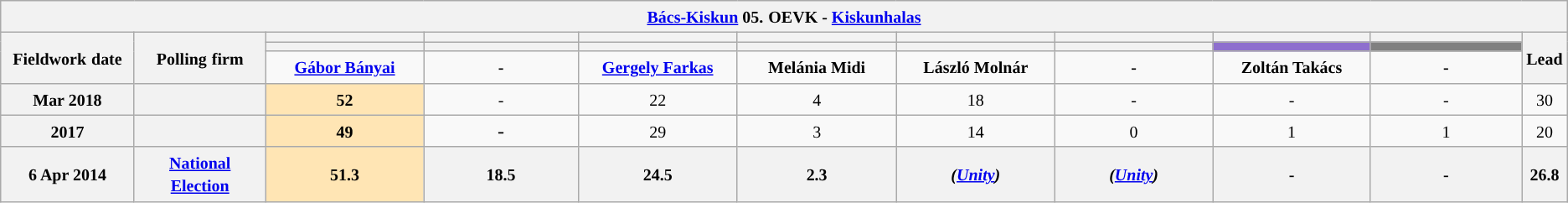<table class="wikitable mw-collapsible mw-collapsed" style="text-align:center">
<tr>
<th colspan="11" style="width: 980pt;"><small><a href='#'>Bács-Kiskun</a> 05.</small> <small>OEVK - <a href='#'>Kiskunhalas</a></small></th>
</tr>
<tr>
<th rowspan="3" style="width: 80pt;"><small>Fieldwork</small> <small>date</small></th>
<th rowspan="3" style="width: 80pt;"><strong><small>Polling</small> <small>firm</small></strong></th>
<th style="width: 100pt;"><small></small></th>
<th style="width: 100pt;"><small> </small></th>
<th style="width: 100pt;"></th>
<th style="width: 100pt;"></th>
<th style="width: 100pt;"></th>
<th style="width: 100pt;"></th>
<th style="width: 100pt;"></th>
<th style="width: 100pt;"></th>
<th rowspan="3" style="width: 20pt;"><small>Lead</small></th>
</tr>
<tr>
<th style="color:inherit;background:"></th>
<th style="color:inherit;background:"></th>
<th style="color:inherit;background:"></th>
<th style="color:inherit;background:"></th>
<th style="color:inherit;background:"></th>
<th style="color:inherit;background:"></th>
<th style="color:inherit;background:#8E6FCE;"></th>
<th style="color:inherit;background:#808080;"></th>
</tr>
<tr>
<td><a href='#'><small><strong>Gábor Bányai</strong></small></a></td>
<td><small><strong>-</strong></small></td>
<td><small><strong><a href='#'>Gergely Farkas</a></strong></small></td>
<td><small><strong>Melánia Midi</strong></small></td>
<td><small><strong>László Molnár</strong></small></td>
<td><small><strong>-</strong></small></td>
<td><small><strong>Zoltán Takács</strong></small></td>
<td><small><strong>-</strong></small></td>
</tr>
<tr>
<th><small>Mar 2018</small></th>
<th><small></small></th>
<td style="background:#FFE5B4"><small><strong>52</strong></small></td>
<td><small>-</small></td>
<td><small>22</small></td>
<td><small>4</small></td>
<td><small>18</small></td>
<td><small>-</small></td>
<td><small>-</small></td>
<td><small>-</small></td>
<td style="background:"><small>30</small></td>
</tr>
<tr>
<th><small>2017</small></th>
<th><small></small></th>
<td style="background:#FFE5B4"><small><strong>49</strong></small></td>
<td>-</td>
<td><small>29</small></td>
<td><small>3</small></td>
<td><small>14</small></td>
<td><small>0</small></td>
<td><small>1</small></td>
<td><small>1</small></td>
<td style="background:"><small>20</small></td>
</tr>
<tr>
<th><small>6 Apr 2014</small></th>
<th><a href='#'><small>National Election</small></a></th>
<th style="background:#FFE5B4"><small><strong>51.3</strong></small></th>
<th><small>18.5</small></th>
<th><small>24.5</small></th>
<th><small>2.3</small></th>
<th><small><em>(<a href='#'>Unity</a>)</em></small></th>
<th><small><em>(<a href='#'>Unity</a>)</em></small></th>
<th><small>-</small></th>
<th><small>-</small></th>
<th style="background:"><small>26.8</small></th>
</tr>
</table>
